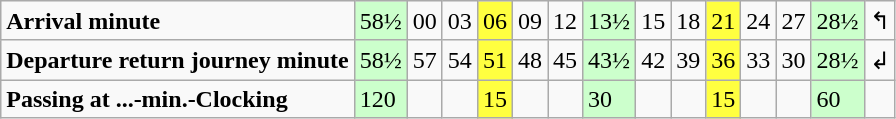<table class="wikitable"|->
<tr>
<td class="hintergrundfarbe5"><strong>Arrival minute  </strong></td>
<td bgcolor="#CCFFCC">58½</td>
<td>00</td>
<td>03</td>
<td bgcolor="#FFFF40">06</td>
<td>09</td>
<td>12</td>
<td bgcolor="#CCFFCC">13½</td>
<td>15</td>
<td>18</td>
<td bgcolor="#FFFF40">21</td>
<td>24</td>
<td>27</td>
<td bgcolor="#CCFFCC">28½</td>
<td>↰</td>
</tr>
<tr>
<td class="hintergrundfarbe5"><strong>Departure return journey minute</strong></td>
<td bgcolor="#CCFFCC">58½</td>
<td>57</td>
<td>54</td>
<td bgcolor="#FFFF40">51</td>
<td>48</td>
<td>45</td>
<td bgcolor="#CCFFCC">43½</td>
<td>42</td>
<td>39</td>
<td bgcolor="#FFFF40">36</td>
<td>33</td>
<td>30</td>
<td bgcolor="#CCFFCC">28½</td>
<td>↲</td>
</tr>
<tr>
<td class="hintergrundfarbe5"><strong>Passing at ...-min.-Clocking </strong></td>
<td bgcolor="#CCFFCC">120</td>
<td></td>
<td></td>
<td bgcolor="#FFFF40">15</td>
<td></td>
<td></td>
<td bgcolor="#CCFFCC">30</td>
<td></td>
<td></td>
<td bgcolor="#FFFF40">15</td>
<td></td>
<td></td>
<td bgcolor="#CCFFCC">60</td>
<td></td>
</tr>
</table>
